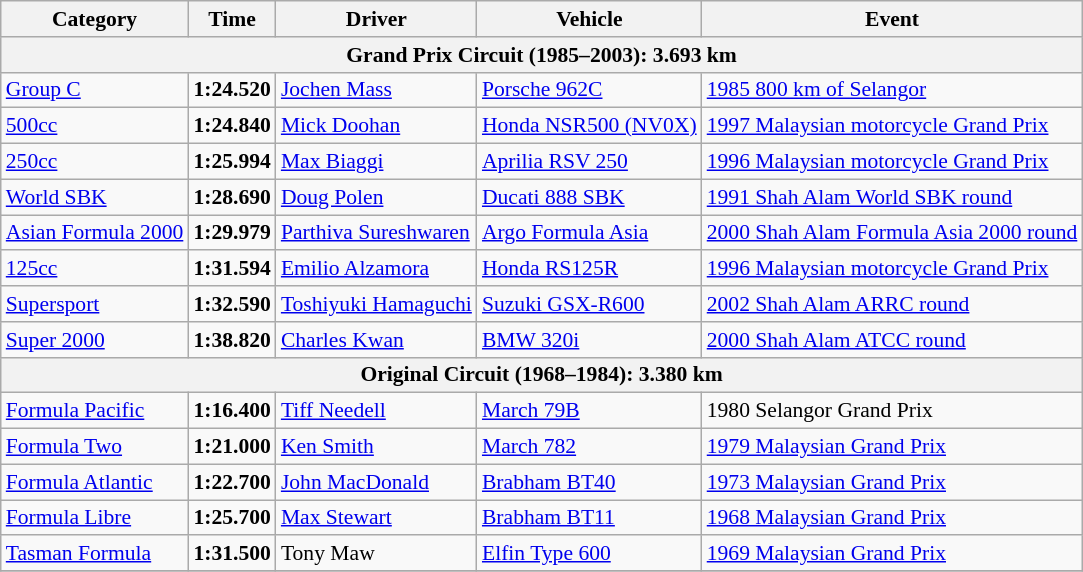<table class=wikitable style="font-size:90%",>
<tr>
<th>Category</th>
<th>Time</th>
<th>Driver</th>
<th>Vehicle</th>
<th>Event</th>
</tr>
<tr>
<th colspan=5>Grand Prix Circuit (1985–2003): 3.693 km</th>
</tr>
<tr>
<td><a href='#'>Group C</a></td>
<td><strong>1:24.520</strong></td>
<td><a href='#'>Jochen Mass</a></td>
<td><a href='#'>Porsche 962C</a></td>
<td><a href='#'>1985 800 km of Selangor</a></td>
</tr>
<tr>
<td><a href='#'>500cc</a></td>
<td><strong>1:24.840</strong></td>
<td><a href='#'>Mick Doohan</a></td>
<td><a href='#'>Honda NSR500 (NV0X)</a></td>
<td><a href='#'>1997 Malaysian motorcycle Grand Prix</a></td>
</tr>
<tr>
<td><a href='#'>250cc</a></td>
<td><strong>1:25.994</strong></td>
<td><a href='#'>Max Biaggi</a></td>
<td><a href='#'>Aprilia RSV 250</a></td>
<td><a href='#'>1996 Malaysian motorcycle Grand Prix</a></td>
</tr>
<tr>
<td><a href='#'>World SBK</a></td>
<td><strong>1:28.690</strong></td>
<td><a href='#'>Doug Polen</a></td>
<td><a href='#'>Ducati 888 SBK</a></td>
<td><a href='#'>1991 Shah Alam World SBK round</a></td>
</tr>
<tr>
<td><a href='#'>Asian Formula 2000</a></td>
<td><strong>1:29.979</strong></td>
<td><a href='#'>Parthiva Sureshwaren</a></td>
<td><a href='#'>Argo Formula Asia</a></td>
<td><a href='#'>2000 Shah Alam Formula Asia 2000 round</a></td>
</tr>
<tr>
<td><a href='#'>125cc</a></td>
<td><strong>1:31.594</strong></td>
<td><a href='#'>Emilio Alzamora</a></td>
<td><a href='#'>Honda RS125R</a></td>
<td><a href='#'>1996 Malaysian motorcycle Grand Prix</a></td>
</tr>
<tr>
<td><a href='#'>Supersport</a></td>
<td><strong>1:32.590</strong></td>
<td><a href='#'>Toshiyuki Hamaguchi</a></td>
<td><a href='#'>Suzuki GSX-R600</a></td>
<td><a href='#'>2002 Shah Alam ARRC round</a></td>
</tr>
<tr>
<td><a href='#'>Super 2000</a></td>
<td><strong>1:38.820</strong></td>
<td><a href='#'>Charles Kwan</a></td>
<td><a href='#'>BMW 320i</a></td>
<td><a href='#'>2000 Shah Alam ATCC round</a></td>
</tr>
<tr>
<th colspan=5>Original Circuit (1968–1984): 3.380 km</th>
</tr>
<tr>
<td><a href='#'>Formula Pacific</a></td>
<td><strong>1:16.400</strong></td>
<td><a href='#'>Tiff Needell</a></td>
<td><a href='#'>March 79B</a></td>
<td>1980 Selangor Grand Prix</td>
</tr>
<tr>
<td><a href='#'>Formula Two</a></td>
<td><strong>1:21.000</strong></td>
<td><a href='#'>Ken Smith</a></td>
<td><a href='#'>March 782</a></td>
<td><a href='#'>1979 Malaysian Grand Prix</a></td>
</tr>
<tr>
<td><a href='#'>Formula Atlantic</a></td>
<td><strong>1:22.700</strong></td>
<td><a href='#'>John MacDonald</a></td>
<td><a href='#'>Brabham BT40</a></td>
<td><a href='#'>1973 Malaysian Grand Prix</a></td>
</tr>
<tr>
<td><a href='#'>Formula Libre</a></td>
<td><strong>1:25.700</strong></td>
<td><a href='#'>Max Stewart</a></td>
<td><a href='#'>Brabham BT11</a></td>
<td><a href='#'>1968 Malaysian Grand Prix</a></td>
</tr>
<tr>
<td><a href='#'>Tasman Formula</a></td>
<td><strong>1:31.500</strong></td>
<td>Tony Maw</td>
<td><a href='#'>Elfin Type 600</a></td>
<td><a href='#'>1969 Malaysian Grand Prix</a></td>
</tr>
<tr>
</tr>
</table>
